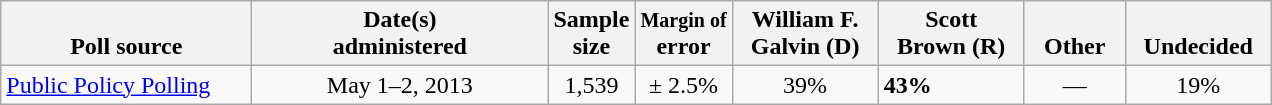<table class="wikitable">
<tr valign= bottom>
<th style="width:160px;">Poll source</th>
<th style="width:190px;">Date(s)<br>administered</th>
<th class=small>Sample<br>size</th>
<th><small>Margin of</small><br>error</th>
<th style="width:90px;">William F.<br>Galvin (D)</th>
<th style="width:90px;">Scott<br>Brown (R)</th>
<th style="width:60px;">Other</th>
<th style="width:90px;">Undecided</th>
</tr>
<tr>
<td><a href='#'>Public Policy Polling</a></td>
<td align=center>May 1–2, 2013</td>
<td align=center>1,539</td>
<td align=center>± 2.5%</td>
<td align=center>39%</td>
<td><strong>43%</strong></td>
<td align=center>—</td>
<td align=center>19%</td>
</tr>
</table>
